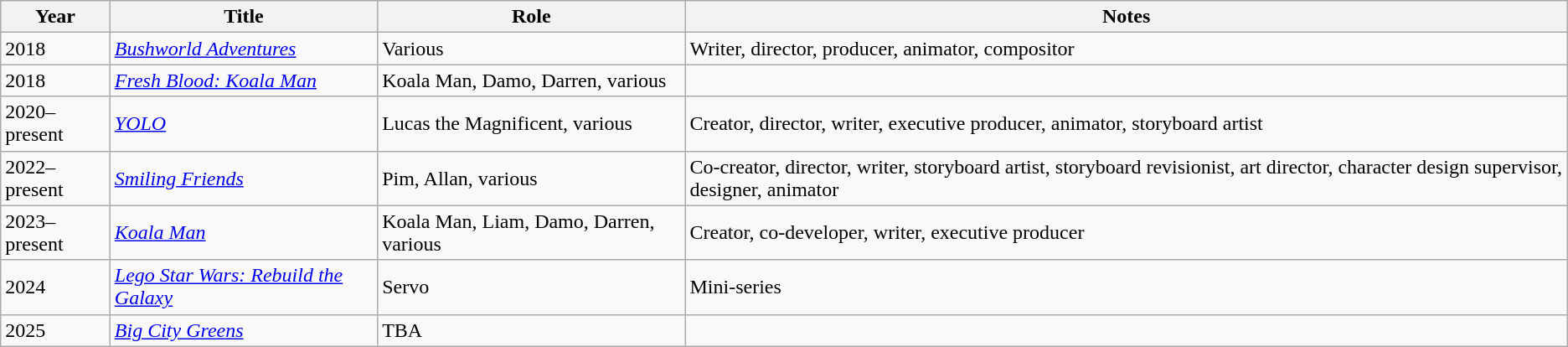<table class="wikitable sortable">
<tr>
<th>Year</th>
<th>Title</th>
<th>Role</th>
<th class="unsortable">Notes</th>
</tr>
<tr>
<td>2018</td>
<td><em><a href='#'>Bushworld Adventures</a></em></td>
<td>Various</td>
<td>Writer, director, producer, animator, compositor</td>
</tr>
<tr>
<td>2018</td>
<td><em><a href='#'>Fresh Blood: Koala Man</a></em></td>
<td>Koala Man, Damo, Darren, various</td>
<td></td>
</tr>
<tr>
<td>2020–present</td>
<td><em><a href='#'>YOLO</a></em></td>
<td>Lucas the Magnificent, various</td>
<td>Creator, director, writer, executive producer, animator, storyboard artist</td>
</tr>
<tr>
<td>2022–present</td>
<td><em><a href='#'>Smiling Friends</a></em></td>
<td>Pim, Allan, various</td>
<td>Co-creator, director, writer, storyboard artist, storyboard revisionist, art director, character design supervisor, designer, animator</td>
</tr>
<tr>
<td>2023–present</td>
<td><em><a href='#'>Koala Man</a></em></td>
<td>Koala Man, Liam, Damo, Darren, various</td>
<td>Creator, co-developer, writer, executive producer</td>
</tr>
<tr>
<td>2024</td>
<td><em><a href='#'>Lego Star Wars: Rebuild the Galaxy</a></em></td>
<td>Servo</td>
<td>Mini-series</td>
</tr>
<tr>
<td>2025</td>
<td><em><a href='#'>Big City Greens</a></em></td>
<td>TBA</td>
<td></td>
</tr>
</table>
